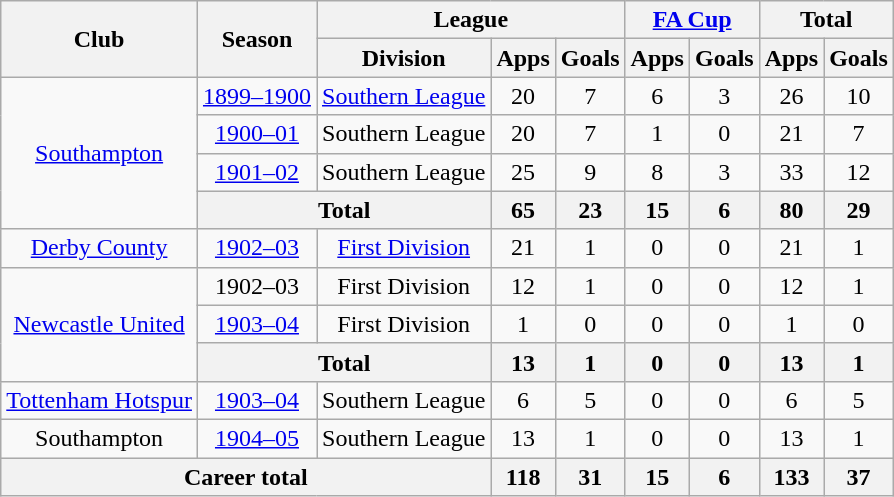<table class=wikitable style="text-align:center">
<tr>
<th rowspan=2>Club</th>
<th rowspan=2>Season</th>
<th colspan=3>League</th>
<th colspan=2><a href='#'>FA Cup</a></th>
<th colspan=2>Total</th>
</tr>
<tr>
<th>Division</th>
<th>Apps</th>
<th>Goals</th>
<th>Apps</th>
<th>Goals</th>
<th>Apps</th>
<th>Goals</th>
</tr>
<tr>
<td rowspan=4><a href='#'>Southampton</a></td>
<td><a href='#'>1899–1900</a></td>
<td><a href='#'>Southern League</a></td>
<td>20</td>
<td>7</td>
<td>6</td>
<td>3</td>
<td>26</td>
<td>10</td>
</tr>
<tr>
<td><a href='#'>1900–01</a></td>
<td>Southern League</td>
<td>20</td>
<td>7</td>
<td>1</td>
<td>0</td>
<td>21</td>
<td>7</td>
</tr>
<tr>
<td><a href='#'>1901–02</a></td>
<td>Southern League</td>
<td>25</td>
<td>9</td>
<td>8</td>
<td>3</td>
<td>33</td>
<td>12</td>
</tr>
<tr>
<th colspan=2>Total</th>
<th>65</th>
<th>23</th>
<th>15</th>
<th>6</th>
<th>80</th>
<th>29</th>
</tr>
<tr>
<td><a href='#'>Derby County</a></td>
<td><a href='#'>1902–03</a></td>
<td><a href='#'>First Division</a></td>
<td>21</td>
<td>1</td>
<td>0</td>
<td>0</td>
<td>21</td>
<td>1</td>
</tr>
<tr>
<td rowspan=3><a href='#'>Newcastle United</a></td>
<td>1902–03</td>
<td>First Division</td>
<td>12</td>
<td>1</td>
<td>0</td>
<td>0</td>
<td>12</td>
<td>1</td>
</tr>
<tr>
<td><a href='#'>1903–04</a></td>
<td>First Division</td>
<td>1</td>
<td>0</td>
<td>0</td>
<td>0</td>
<td>1</td>
<td>0</td>
</tr>
<tr>
<th colspan=2>Total</th>
<th>13</th>
<th>1</th>
<th>0</th>
<th>0</th>
<th>13</th>
<th>1</th>
</tr>
<tr>
<td><a href='#'>Tottenham Hotspur</a></td>
<td><a href='#'>1903–04</a></td>
<td>Southern League</td>
<td>6</td>
<td>5</td>
<td>0</td>
<td>0</td>
<td>6</td>
<td>5</td>
</tr>
<tr>
<td>Southampton</td>
<td><a href='#'>1904–05</a></td>
<td>Southern League</td>
<td>13</td>
<td>1</td>
<td>0</td>
<td>0</td>
<td>13</td>
<td>1</td>
</tr>
<tr>
<th colspan=3>Career total</th>
<th>118</th>
<th>31</th>
<th>15</th>
<th>6</th>
<th>133</th>
<th>37</th>
</tr>
</table>
